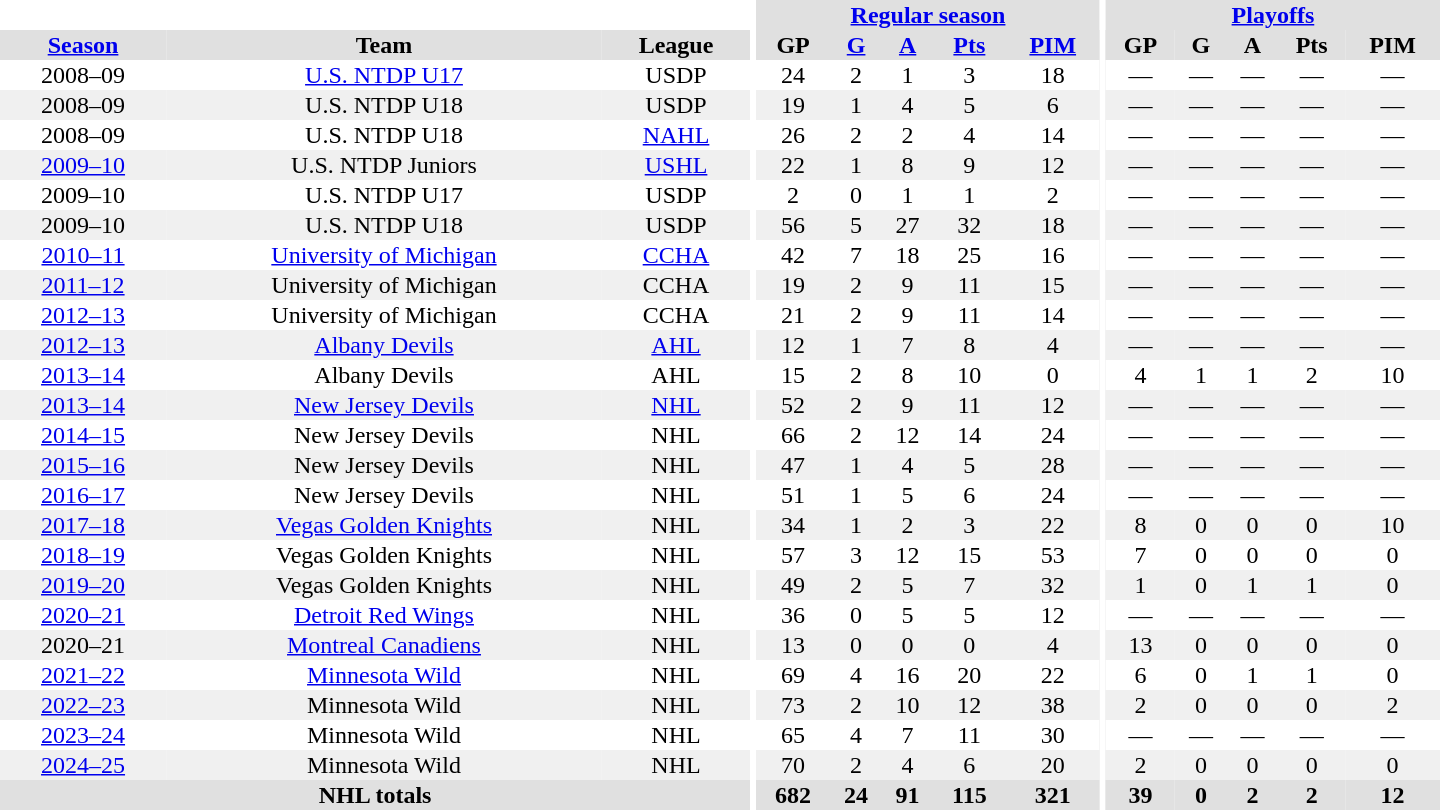<table border="0" cellpadding="1" cellspacing="0" style="text-align:center; width:60em">
<tr bgcolor="#e0e0e0">
<th colspan="3" bgcolor="#ffffff"></th>
<th rowspan="100" bgcolor="#ffffff"></th>
<th colspan="5"><a href='#'>Regular season</a></th>
<th rowspan="100" bgcolor="#ffffff"></th>
<th colspan="5"><a href='#'>Playoffs</a></th>
</tr>
<tr bgcolor="#e0e0e0">
<th><a href='#'>Season</a></th>
<th>Team</th>
<th>League</th>
<th>GP</th>
<th><a href='#'>G</a></th>
<th><a href='#'>A</a></th>
<th><a href='#'>Pts</a></th>
<th><a href='#'>PIM</a></th>
<th>GP</th>
<th>G</th>
<th>A</th>
<th>Pts</th>
<th>PIM</th>
</tr>
<tr>
<td>2008–09</td>
<td><a href='#'>U.S. NTDP U17</a></td>
<td>USDP</td>
<td>24</td>
<td>2</td>
<td>1</td>
<td>3</td>
<td>18</td>
<td>—</td>
<td>—</td>
<td>—</td>
<td>—</td>
<td>—</td>
</tr>
<tr bgcolor="#f0f0f0">
<td>2008–09</td>
<td>U.S. NTDP U18</td>
<td>USDP</td>
<td>19</td>
<td>1</td>
<td>4</td>
<td>5</td>
<td>6</td>
<td>—</td>
<td>—</td>
<td>—</td>
<td>—</td>
<td>—</td>
</tr>
<tr>
<td>2008–09</td>
<td>U.S. NTDP U18</td>
<td><a href='#'>NAHL</a></td>
<td>26</td>
<td>2</td>
<td>2</td>
<td>4</td>
<td>14</td>
<td>—</td>
<td>—</td>
<td>—</td>
<td>—</td>
<td>—</td>
</tr>
<tr bgcolor="#f0f0f0">
<td><a href='#'>2009–10</a></td>
<td>U.S. NTDP Juniors</td>
<td><a href='#'>USHL</a></td>
<td>22</td>
<td>1</td>
<td>8</td>
<td>9</td>
<td>12</td>
<td>—</td>
<td>—</td>
<td>—</td>
<td>—</td>
<td>—</td>
</tr>
<tr>
<td>2009–10</td>
<td>U.S. NTDP U17</td>
<td>USDP</td>
<td>2</td>
<td>0</td>
<td>1</td>
<td>1</td>
<td>2</td>
<td>—</td>
<td>—</td>
<td>—</td>
<td>—</td>
<td>—</td>
</tr>
<tr bgcolor="#f0f0f0">
<td>2009–10</td>
<td>U.S. NTDP U18</td>
<td>USDP</td>
<td>56</td>
<td>5</td>
<td>27</td>
<td>32</td>
<td>18</td>
<td>—</td>
<td>—</td>
<td>—</td>
<td>—</td>
<td>—</td>
</tr>
<tr>
<td><a href='#'>2010–11</a></td>
<td><a href='#'>University of Michigan</a></td>
<td><a href='#'>CCHA</a></td>
<td>42</td>
<td>7</td>
<td>18</td>
<td>25</td>
<td>16</td>
<td>—</td>
<td>—</td>
<td>—</td>
<td>—</td>
<td>—</td>
</tr>
<tr bgcolor="#f0f0f0">
<td><a href='#'>2011–12</a></td>
<td>University of Michigan</td>
<td>CCHA</td>
<td>19</td>
<td>2</td>
<td>9</td>
<td>11</td>
<td>15</td>
<td>—</td>
<td>—</td>
<td>—</td>
<td>—</td>
<td>—</td>
</tr>
<tr>
<td><a href='#'>2012–13</a></td>
<td>University of Michigan</td>
<td>CCHA</td>
<td>21</td>
<td>2</td>
<td>9</td>
<td>11</td>
<td>14</td>
<td>—</td>
<td>—</td>
<td>—</td>
<td>—</td>
<td>—</td>
</tr>
<tr bgcolor="#f0f0f0">
<td><a href='#'>2012–13</a></td>
<td><a href='#'>Albany Devils</a></td>
<td><a href='#'>AHL</a></td>
<td>12</td>
<td>1</td>
<td>7</td>
<td>8</td>
<td>4</td>
<td>—</td>
<td>—</td>
<td>—</td>
<td>—</td>
<td>—</td>
</tr>
<tr>
<td><a href='#'>2013–14</a></td>
<td>Albany Devils</td>
<td>AHL</td>
<td>15</td>
<td>2</td>
<td>8</td>
<td>10</td>
<td>0</td>
<td>4</td>
<td>1</td>
<td>1</td>
<td>2</td>
<td>10</td>
</tr>
<tr bgcolor="#f0f0f0">
<td><a href='#'>2013–14</a></td>
<td><a href='#'>New Jersey Devils</a></td>
<td><a href='#'>NHL</a></td>
<td>52</td>
<td>2</td>
<td>9</td>
<td>11</td>
<td>12</td>
<td>—</td>
<td>—</td>
<td>—</td>
<td>—</td>
<td>—</td>
</tr>
<tr>
<td><a href='#'>2014–15</a></td>
<td>New Jersey Devils</td>
<td>NHL</td>
<td>66</td>
<td>2</td>
<td>12</td>
<td>14</td>
<td>24</td>
<td>—</td>
<td>—</td>
<td>—</td>
<td>—</td>
<td>—</td>
</tr>
<tr bgcolor="#f0f0f0">
<td><a href='#'>2015–16</a></td>
<td>New Jersey Devils</td>
<td>NHL</td>
<td>47</td>
<td>1</td>
<td>4</td>
<td>5</td>
<td>28</td>
<td>—</td>
<td>—</td>
<td>—</td>
<td>—</td>
<td>—</td>
</tr>
<tr>
<td><a href='#'>2016–17</a></td>
<td>New Jersey Devils</td>
<td>NHL</td>
<td>51</td>
<td>1</td>
<td>5</td>
<td>6</td>
<td>24</td>
<td>—</td>
<td>—</td>
<td>—</td>
<td>—</td>
<td>—</td>
</tr>
<tr bgcolor="#f0f0f0">
<td><a href='#'>2017–18</a></td>
<td><a href='#'>Vegas Golden Knights</a></td>
<td>NHL</td>
<td>34</td>
<td>1</td>
<td>2</td>
<td>3</td>
<td>22</td>
<td>8</td>
<td>0</td>
<td>0</td>
<td>0</td>
<td>10</td>
</tr>
<tr>
<td><a href='#'>2018–19</a></td>
<td>Vegas Golden Knights</td>
<td>NHL</td>
<td>57</td>
<td>3</td>
<td>12</td>
<td>15</td>
<td>53</td>
<td>7</td>
<td>0</td>
<td>0</td>
<td>0</td>
<td>0</td>
</tr>
<tr bgcolor="#f0f0f0">
<td><a href='#'>2019–20</a></td>
<td>Vegas Golden Knights</td>
<td>NHL</td>
<td>49</td>
<td>2</td>
<td>5</td>
<td>7</td>
<td>32</td>
<td>1</td>
<td>0</td>
<td>1</td>
<td>1</td>
<td>0</td>
</tr>
<tr>
<td><a href='#'>2020–21</a></td>
<td><a href='#'>Detroit Red Wings</a></td>
<td>NHL</td>
<td>36</td>
<td>0</td>
<td>5</td>
<td>5</td>
<td>12</td>
<td>—</td>
<td>—</td>
<td>—</td>
<td>—</td>
<td>—</td>
</tr>
<tr bgcolor="#f0f0f0">
<td>2020–21</td>
<td><a href='#'>Montreal Canadiens</a></td>
<td>NHL</td>
<td>13</td>
<td>0</td>
<td>0</td>
<td>0</td>
<td>4</td>
<td>13</td>
<td>0</td>
<td>0</td>
<td>0</td>
<td>0</td>
</tr>
<tr>
<td><a href='#'>2021–22</a></td>
<td><a href='#'>Minnesota Wild</a></td>
<td>NHL</td>
<td>69</td>
<td>4</td>
<td>16</td>
<td>20</td>
<td>22</td>
<td>6</td>
<td>0</td>
<td>1</td>
<td>1</td>
<td>0</td>
</tr>
<tr bgcolor="#f0f0f0">
<td><a href='#'>2022–23</a></td>
<td>Minnesota Wild</td>
<td>NHL</td>
<td>73</td>
<td>2</td>
<td>10</td>
<td>12</td>
<td>38</td>
<td>2</td>
<td>0</td>
<td>0</td>
<td>0</td>
<td>2</td>
</tr>
<tr>
<td><a href='#'>2023–24</a></td>
<td>Minnesota Wild</td>
<td>NHL</td>
<td>65</td>
<td>4</td>
<td>7</td>
<td>11</td>
<td>30</td>
<td>—</td>
<td>—</td>
<td>—</td>
<td>—</td>
<td>—</td>
</tr>
<tr bgcolor="#f0f0f0">
<td><a href='#'>2024–25</a></td>
<td>Minnesota Wild</td>
<td>NHL</td>
<td>70</td>
<td>2</td>
<td>4</td>
<td>6</td>
<td>20</td>
<td>2</td>
<td>0</td>
<td>0</td>
<td>0</td>
<td>0</td>
</tr>
<tr bgcolor="#e0e0e0">
<th colspan="3">NHL totals</th>
<th>682</th>
<th>24</th>
<th>91</th>
<th>115</th>
<th>321</th>
<th>39</th>
<th>0</th>
<th>2</th>
<th>2</th>
<th>12</th>
</tr>
</table>
